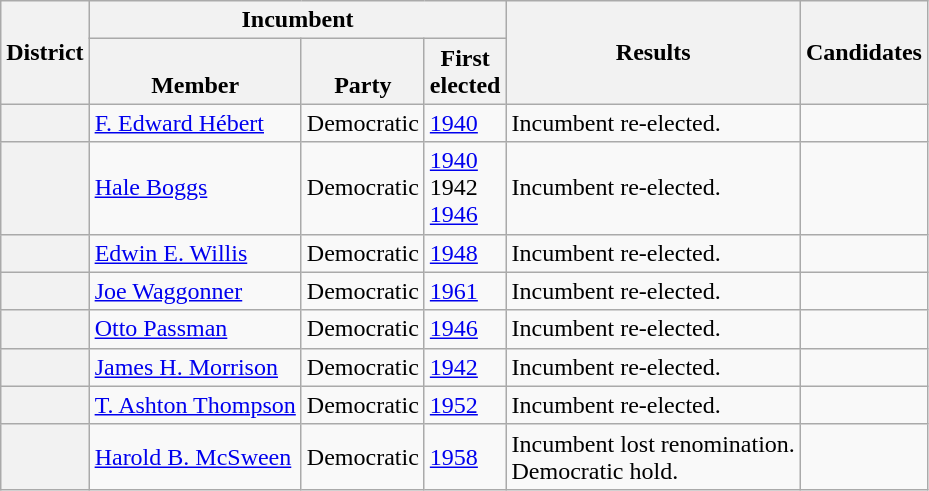<table class="wikitable sortable">
<tr>
<th rowspan=2>District</th>
<th colspan=3>Incumbent</th>
<th rowspan=2>Results</th>
<th rowspan=2 class="unsortable">Candidates</th>
</tr>
<tr valign=bottom>
<th>Member</th>
<th>Party</th>
<th>First<br>elected</th>
</tr>
<tr>
<th></th>
<td><a href='#'>F. Edward Hébert</a></td>
<td>Democratic</td>
<td><a href='#'>1940</a></td>
<td>Incumbent re-elected.</td>
<td nowrap></td>
</tr>
<tr>
<th></th>
<td><a href='#'>Hale Boggs</a></td>
<td>Democratic</td>
<td><a href='#'>1940</a><br>1942 <br><a href='#'>1946</a></td>
<td>Incumbent re-elected.</td>
<td nowrap></td>
</tr>
<tr>
<th></th>
<td><a href='#'>Edwin E. Willis</a></td>
<td>Democratic</td>
<td><a href='#'>1948</a></td>
<td>Incumbent re-elected.</td>
<td nowrap></td>
</tr>
<tr>
<th></th>
<td><a href='#'>Joe Waggonner</a></td>
<td>Democratic</td>
<td><a href='#'>1961 </a></td>
<td>Incumbent re-elected.</td>
<td nowrap></td>
</tr>
<tr>
<th></th>
<td><a href='#'>Otto Passman</a></td>
<td>Democratic</td>
<td><a href='#'>1946</a></td>
<td>Incumbent re-elected.</td>
<td nowrap></td>
</tr>
<tr>
<th></th>
<td><a href='#'>James H. Morrison</a></td>
<td>Democratic</td>
<td><a href='#'>1942</a></td>
<td>Incumbent re-elected.</td>
<td nowrap></td>
</tr>
<tr>
<th></th>
<td><a href='#'>T. Ashton Thompson</a></td>
<td>Democratic</td>
<td><a href='#'>1952</a></td>
<td>Incumbent re-elected.</td>
<td nowrap></td>
</tr>
<tr>
<th></th>
<td><a href='#'>Harold B. McSween</a></td>
<td>Democratic</td>
<td><a href='#'>1958</a></td>
<td>Incumbent lost renomination.<br>Democratic hold.</td>
<td nowrap></td>
</tr>
</table>
